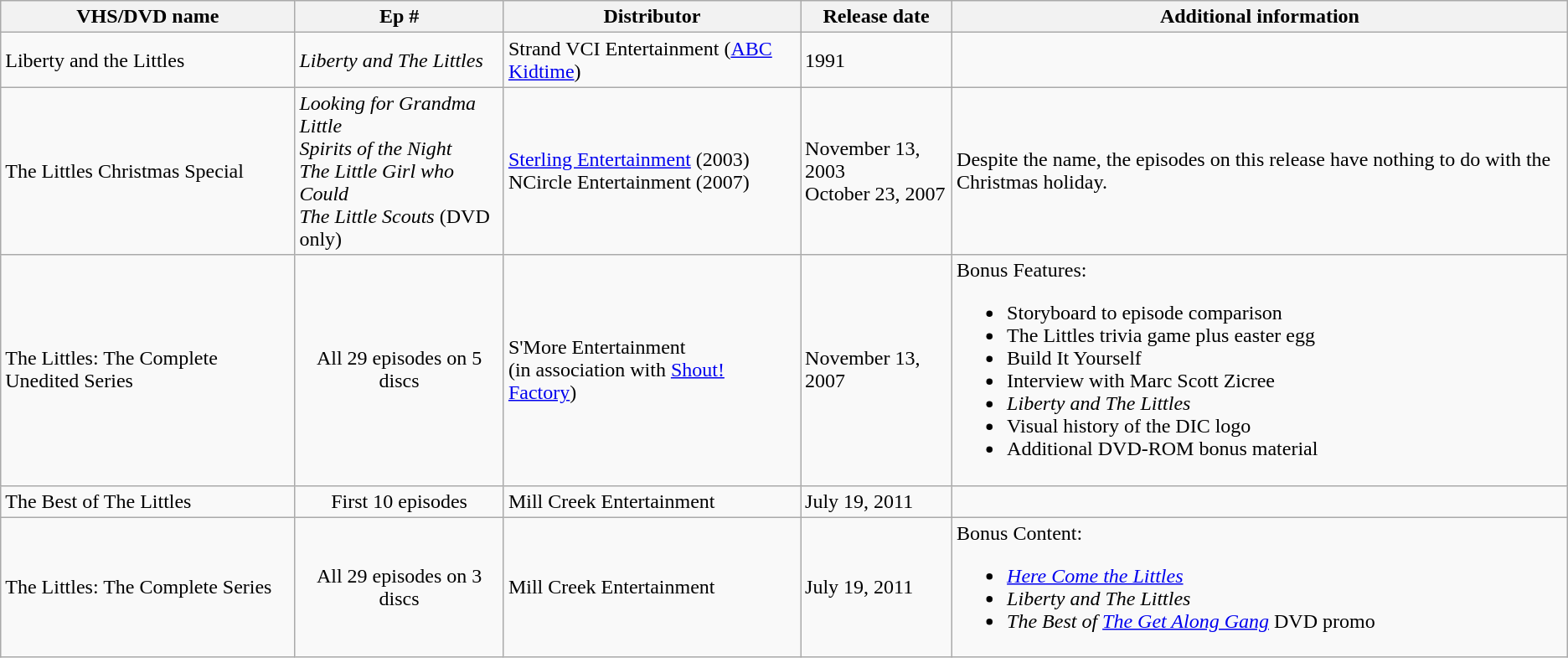<table class="wikitable">
<tr>
<th>VHS/DVD name</th>
<th>Ep #</th>
<th>Distributor</th>
<th>Release date</th>
<th>Additional information</th>
</tr>
<tr>
<td>Liberty and the Littles</td>
<td><em>Liberty and The Littles</em></td>
<td>Strand VCI Entertainment (<a href='#'>ABC Kidtime</a>)</td>
<td>1991</td>
<td></td>
</tr>
<tr>
<td>The Littles Christmas Special</td>
<td><em>Looking for Grandma Little</em><br><em>Spirits of the Night</em><br><em>The Little Girl who Could</em><br><em>The Little Scouts</em> (DVD only)</td>
<td><a href='#'>Sterling Entertainment</a> (2003)<br>NCircle Entertainment (2007)</td>
<td>November 13, 2003<br>October 23, 2007</td>
<td>Despite the name, the episodes on this release have nothing to do with the Christmas holiday.</td>
</tr>
<tr>
<td>The Littles: The Complete Unedited Series</td>
<td align="center">All 29 episodes on 5 discs</td>
<td>S'More Entertainment<br>(in association with <a href='#'>Shout! Factory</a>)</td>
<td>November 13, 2007</td>
<td>Bonus Features:<br><ul><li>Storyboard to episode comparison</li><li>The Littles trivia game plus easter egg</li><li>Build It Yourself</li><li>Interview with Marc Scott Zicree</li><li><em>Liberty and The Littles</em></li><li>Visual history of the DIC logo</li><li>Additional DVD-ROM bonus material</li></ul></td>
</tr>
<tr>
<td>The Best of The Littles</td>
<td align="center">First 10 episodes</td>
<td>Mill Creek Entertainment</td>
<td>July 19, 2011</td>
<td></td>
</tr>
<tr>
<td>The Littles: The Complete Series</td>
<td align="center">All 29 episodes on 3 discs</td>
<td>Mill Creek Entertainment</td>
<td>July 19, 2011</td>
<td>Bonus Content:<br><ul><li><em><a href='#'>Here Come the Littles</a></em></li><li><em>Liberty and The Littles</em></li><li><em>The Best of <a href='#'>The Get Along Gang</a></em> DVD promo</li></ul></td>
</tr>
</table>
